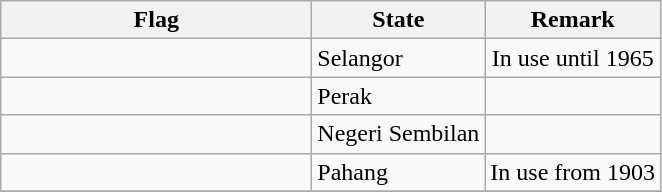<table align="left" class="wikitable" style="margin: 1em auto 1em auto">
<tr>
<th width="200">Flag</th>
<th>State</th>
<th>Remark</th>
</tr>
<tr>
<td align="left"></td>
<td align="left">Selangor</td>
<td align="center">In use until 1965</td>
</tr>
<tr>
<td align="left"></td>
<td align="left">Perak</td>
<td align="center"></td>
</tr>
<tr>
<td align="left"></td>
<td align="left">Negeri Sembilan</td>
<td align="center"></td>
</tr>
<tr>
<td align="left"></td>
<td align="left">Pahang</td>
<td align="center">In use from 1903</td>
</tr>
<tr>
</tr>
</table>
